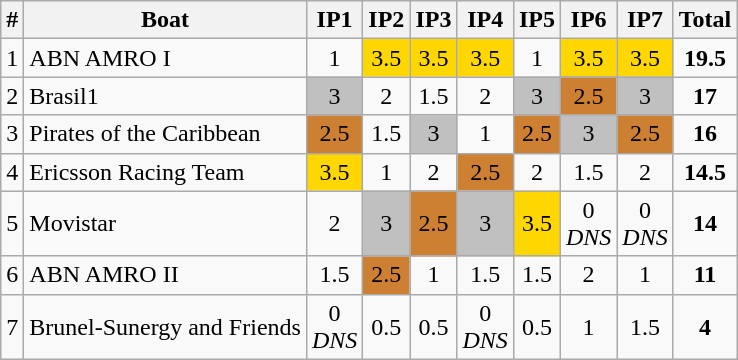<table class="wikitable" style="text-align: center;">
<tr>
<th>#</th>
<th>Boat</th>
<th>IP1<br></th>
<th>IP2<br></th>
<th>IP3<br></th>
<th>IP4<br></th>
<th>IP5<br></th>
<th>IP6<br></th>
<th>IP7<br></th>
<th>Total</th>
</tr>
<tr>
<td>1</td>
<td align=left>ABN AMRO I</td>
<td>1</td>
<td style="background-color: gold;">3.5</td>
<td style="background-color: gold;">3.5</td>
<td style="background-color: gold;">3.5</td>
<td>1</td>
<td style="background-color: gold;">3.5</td>
<td style="background-color: gold;">3.5</td>
<td><strong>19.5</strong></td>
</tr>
<tr>
<td>2</td>
<td align=left>Brasil1</td>
<td style="background-color: silver;">3</td>
<td>2</td>
<td>1.5</td>
<td>2</td>
<td style="background-color: silver;">3</td>
<td style="background-color: #cd7f32;">2.5</td>
<td style="background-color: silver;">3</td>
<td><strong>17</strong></td>
</tr>
<tr>
<td>3</td>
<td align=left>Pirates of the Caribbean</td>
<td style="background-color: #cd7f32;">2.5</td>
<td>1.5</td>
<td style="background-color: silver;">3</td>
<td>1</td>
<td style="background-color: #cd7f32;">2.5</td>
<td style="background-color: silver;">3</td>
<td style="background-color: #cd7f32;">2.5</td>
<td><strong>16</strong></td>
</tr>
<tr>
<td>4</td>
<td align=left>Ericsson Racing Team</td>
<td style="background-color: gold;">3.5</td>
<td>1</td>
<td>2</td>
<td style="background-color: #cd7f32;">2.5</td>
<td>2</td>
<td>1.5</td>
<td>2</td>
<td><strong>14.5</strong></td>
</tr>
<tr>
<td>5</td>
<td align=left>Movistar</td>
<td>2</td>
<td style="background-color: silver;">3</td>
<td style="background-color: #cd7f32;">2.5</td>
<td style="background-color: silver;">3</td>
<td style="background-color: gold;">3.5</td>
<td>0 <br><em>DNS</em></td>
<td>0 <br><em>DNS</em></td>
<td><strong>14</strong></td>
</tr>
<tr>
<td>6</td>
<td align=left>ABN AMRO II</td>
<td>1.5</td>
<td style="background-color: #cd7f32;">2.5</td>
<td>1</td>
<td>1.5</td>
<td>1.5</td>
<td>2</td>
<td>1</td>
<td><strong>11</strong></td>
</tr>
<tr>
<td>7</td>
<td align=left>Brunel-Sunergy and Friends</td>
<td>0 <br><em>DNS</em></td>
<td>0.5</td>
<td>0.5</td>
<td>0 <br><em>DNS</em></td>
<td>0.5</td>
<td>1</td>
<td>1.5</td>
<td><strong>4</strong></td>
</tr>
</table>
